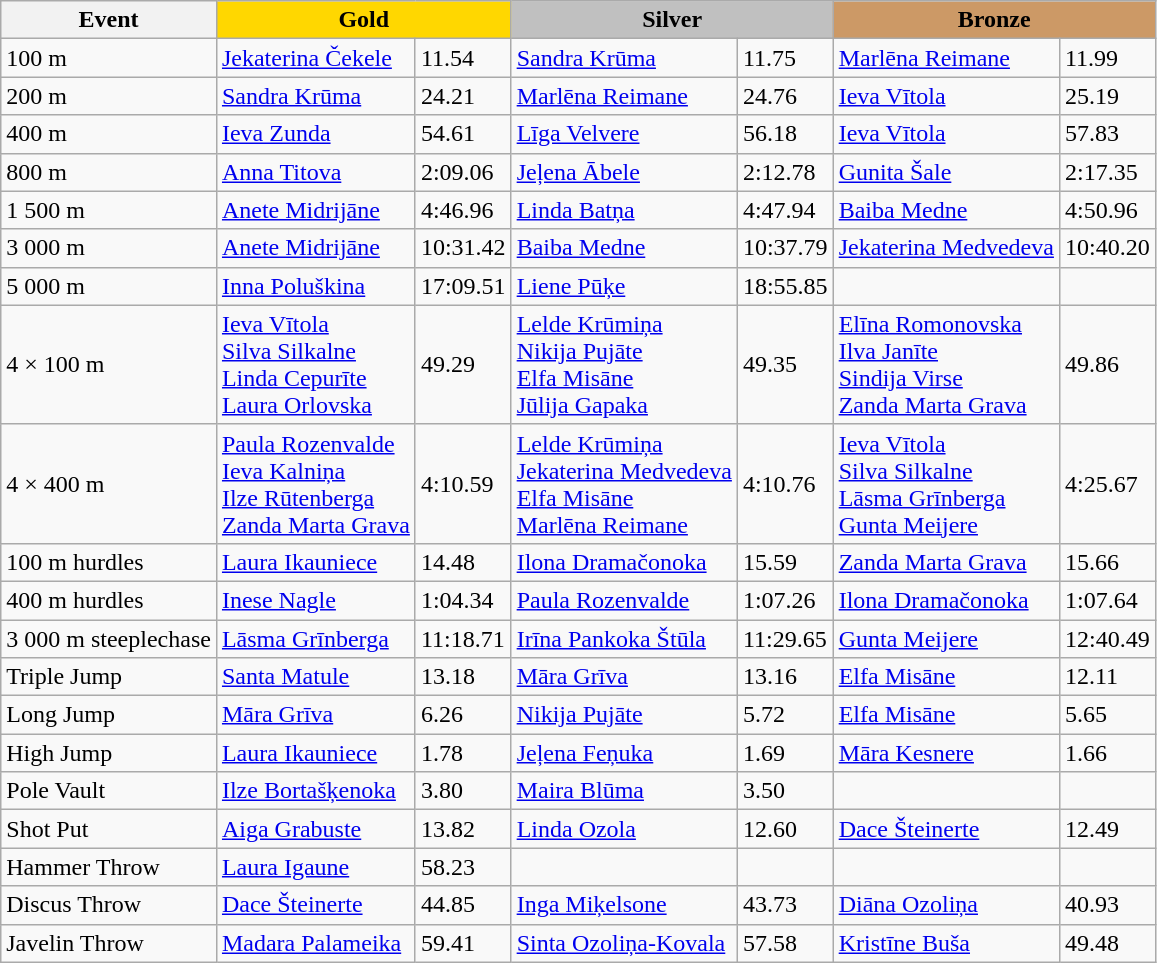<table class="wikitable">
<tr>
<th>Event</th>
<th style="background:gold;" colspan=2>Gold</th>
<th style="background:silver;" colspan=2>Silver</th>
<th style="background:#CC9966;" colspan=2>Bronze</th>
</tr>
<tr>
<td>100 m</td>
<td><a href='#'>Jekaterina Čekele</a></td>
<td>11.54</td>
<td><a href='#'>Sandra Krūma</a></td>
<td>11.75</td>
<td><a href='#'>Marlēna Reimane</a></td>
<td>11.99</td>
</tr>
<tr>
<td>200 m</td>
<td><a href='#'>Sandra Krūma</a></td>
<td>24.21</td>
<td><a href='#'>Marlēna Reimane</a></td>
<td>24.76</td>
<td><a href='#'>Ieva Vītola</a></td>
<td>25.19</td>
</tr>
<tr>
<td>400 m</td>
<td><a href='#'>Ieva Zunda</a></td>
<td>54.61</td>
<td><a href='#'>Līga Velvere</a></td>
<td>56.18</td>
<td><a href='#'>Ieva Vītola</a></td>
<td>57.83</td>
</tr>
<tr>
<td>800 m</td>
<td><a href='#'>Anna Titova</a></td>
<td>2:09.06</td>
<td><a href='#'>Jeļena Ābele</a></td>
<td>2:12.78</td>
<td><a href='#'>Gunita Šale</a></td>
<td>2:17.35</td>
</tr>
<tr>
<td>1 500 m</td>
<td><a href='#'>Anete Midrijāne</a></td>
<td>4:46.96</td>
<td><a href='#'>Linda Batņa</a></td>
<td>4:47.94</td>
<td><a href='#'>Baiba Medne</a></td>
<td>4:50.96</td>
</tr>
<tr>
<td>3 000 m</td>
<td><a href='#'>Anete Midrijāne</a></td>
<td>10:31.42</td>
<td><a href='#'>Baiba Medne</a></td>
<td>10:37.79</td>
<td><a href='#'>Jekaterina Medvedeva</a></td>
<td>10:40.20</td>
</tr>
<tr>
<td>5 000 m</td>
<td><a href='#'>Inna Poluškina</a></td>
<td>17:09.51</td>
<td><a href='#'>Liene Pūķe</a></td>
<td>18:55.85</td>
<td> </td>
<td> </td>
</tr>
<tr>
<td>4 × 100 m</td>
<td><a href='#'>Ieva Vītola</a><br><a href='#'>Silva Silkalne</a><br><a href='#'>Linda Cepurīte</a><br><a href='#'>Laura Orlovska</a></td>
<td>49.29</td>
<td><a href='#'>Lelde Krūmiņa</a><br><a href='#'>Nikija Pujāte</a><br><a href='#'>Elfa Misāne</a><br><a href='#'>Jūlija Gapaka</a></td>
<td>49.35</td>
<td><a href='#'>Elīna Romonovska</a><br><a href='#'>Ilva Janīte</a><br><a href='#'>Sindija Virse</a><br><a href='#'>Zanda Marta Grava</a></td>
<td>49.86</td>
</tr>
<tr>
<td>4 × 400 m</td>
<td><a href='#'>Paula Rozenvalde</a><br><a href='#'>Ieva Kalniņa</a><br><a href='#'>Ilze Rūtenberga</a><br><a href='#'>Zanda Marta Grava</a></td>
<td>4:10.59</td>
<td><a href='#'>Lelde Krūmiņa</a><br><a href='#'>Jekaterina Medvedeva</a><br><a href='#'>Elfa Misāne</a><br><a href='#'>Marlēna Reimane</a></td>
<td>4:10.76</td>
<td><a href='#'>Ieva Vītola</a><br><a href='#'>Silva Silkalne</a><br><a href='#'>Lāsma Grīnberga</a><br><a href='#'>Gunta Meijere</a></td>
<td>4:25.67</td>
</tr>
<tr>
<td>100 m hurdles</td>
<td><a href='#'>Laura Ikauniece</a></td>
<td>14.48</td>
<td><a href='#'>Ilona Dramačonoka</a></td>
<td>15.59</td>
<td><a href='#'>Zanda Marta Grava</a></td>
<td>15.66</td>
</tr>
<tr>
<td>400 m hurdles</td>
<td><a href='#'>Inese Nagle</a></td>
<td>1:04.34</td>
<td><a href='#'>Paula Rozenvalde</a></td>
<td>1:07.26</td>
<td><a href='#'>Ilona Dramačonoka</a></td>
<td>1:07.64</td>
</tr>
<tr>
<td>3 000 m steeplechase</td>
<td><a href='#'>Lāsma Grīnberga</a></td>
<td>11:18.71</td>
<td><a href='#'>Irīna Pankoka Štūla</a></td>
<td>11:29.65</td>
<td><a href='#'>Gunta Meijere</a></td>
<td>12:40.49</td>
</tr>
<tr>
<td>Triple Jump</td>
<td><a href='#'>Santa Matule</a></td>
<td>13.18</td>
<td><a href='#'>Māra Grīva</a></td>
<td>13.16</td>
<td><a href='#'>Elfa Misāne</a></td>
<td>12.11</td>
</tr>
<tr>
<td>Long Jump</td>
<td><a href='#'>Māra Grīva</a></td>
<td>6.26</td>
<td><a href='#'>Nikija Pujāte</a></td>
<td>5.72</td>
<td><a href='#'>Elfa Misāne</a></td>
<td>5.65</td>
</tr>
<tr>
<td>High Jump</td>
<td><a href='#'>Laura Ikauniece</a></td>
<td>1.78</td>
<td><a href='#'>Jeļena Feņuka</a></td>
<td>1.69</td>
<td><a href='#'>Māra Kesnere</a></td>
<td>1.66</td>
</tr>
<tr>
<td>Pole Vault</td>
<td><a href='#'>Ilze Bortašķenoka</a></td>
<td>3.80</td>
<td><a href='#'>Maira Blūma</a></td>
<td>3.50</td>
<td> </td>
<td> </td>
</tr>
<tr>
<td>Shot Put</td>
<td><a href='#'>Aiga Grabuste</a></td>
<td>13.82</td>
<td><a href='#'>Linda Ozola</a></td>
<td>12.60</td>
<td><a href='#'>Dace Šteinerte</a></td>
<td>12.49</td>
</tr>
<tr>
<td>Hammer Throw</td>
<td><a href='#'>Laura Igaune</a></td>
<td>58.23</td>
<td> </td>
<td> </td>
<td> </td>
<td> </td>
</tr>
<tr>
<td>Discus Throw</td>
<td><a href='#'>Dace Šteinerte</a></td>
<td>44.85</td>
<td><a href='#'>Inga Miķelsone</a></td>
<td>43.73</td>
<td><a href='#'>Diāna Ozoliņa</a></td>
<td>40.93</td>
</tr>
<tr>
<td>Javelin Throw</td>
<td><a href='#'>Madara Palameika</a></td>
<td>59.41</td>
<td><a href='#'>Sinta Ozoliņa-Kovala</a></td>
<td>57.58</td>
<td><a href='#'>Kristīne Buša</a></td>
<td>49.48</td>
</tr>
</table>
